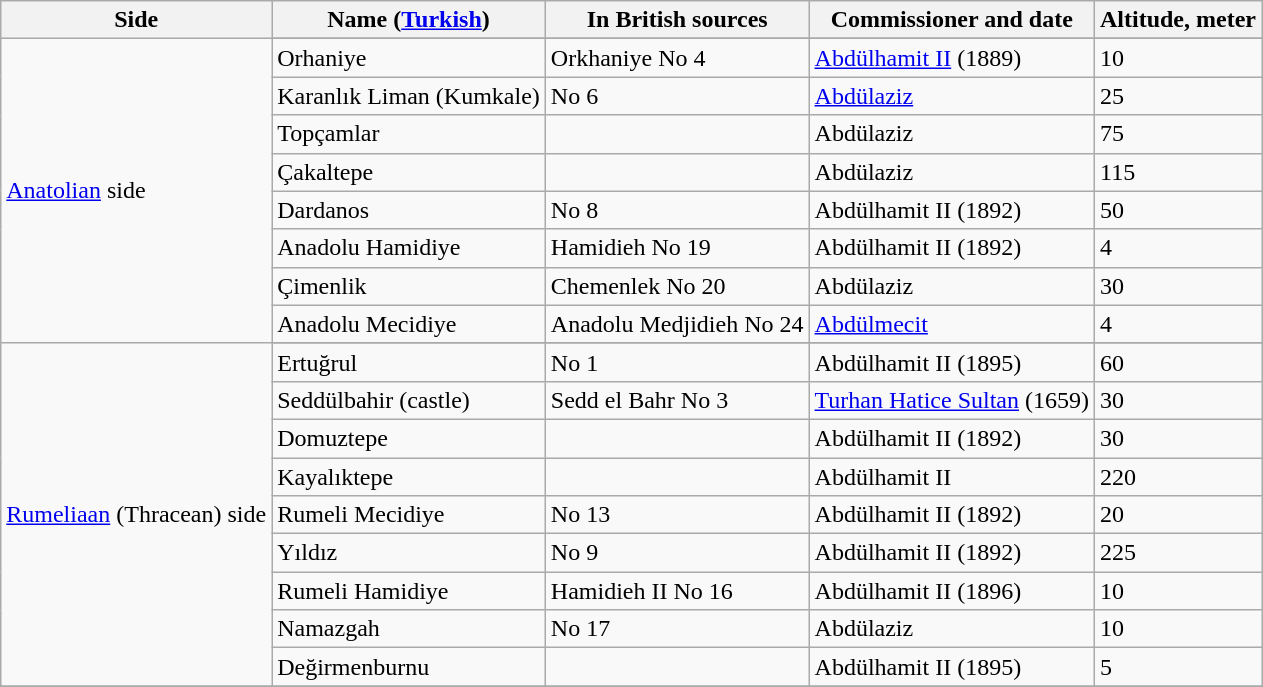<table class="sortable wikitable">
<tr>
<th>Side</th>
<th>Name (<a href='#'>Turkish</a>)</th>
<th>In British sources</th>
<th>Commissioner and date</th>
<th>Altitude, meter</th>
</tr>
<tr>
<td rowspan="9" style="text-align:left;"><a href='#'>Anatolian</a> side</td>
</tr>
<tr>
<td>Orhaniye</td>
<td>Orkhaniye No 4</td>
<td><a href='#'>Abdülhamit II</a> (1889)</td>
<td>10</td>
</tr>
<tr>
<td>Karanlık Liman (Kumkale)</td>
<td>No 6</td>
<td><a href='#'>Abdülaziz</a></td>
<td>25</td>
</tr>
<tr>
<td>Topçamlar</td>
<td></td>
<td>Abdülaziz</td>
<td>75</td>
</tr>
<tr>
<td>Çakaltepe</td>
<td></td>
<td>Abdülaziz</td>
<td>115</td>
</tr>
<tr>
<td>Dardanos</td>
<td>No 8</td>
<td>Abdülhamit II (1892)</td>
<td>50</td>
</tr>
<tr>
<td>Anadolu Hamidiye</td>
<td>Hamidieh No 19</td>
<td>Abdülhamit II (1892)</td>
<td>4</td>
</tr>
<tr>
<td>Çimenlik</td>
<td>Chemenlek No 20</td>
<td>Abdülaziz</td>
<td>30</td>
</tr>
<tr>
<td>Anadolu Mecidiye</td>
<td>Anadolu Medjidieh No 24</td>
<td><a href='#'>Abdülmecit</a></td>
<td>4</td>
</tr>
<tr>
<td rowspan="10" style="text-align:left;"><a href='#'>Rumeliaan</a> (Thracean) side</td>
</tr>
<tr>
<td>Ertuğrul</td>
<td>No 1</td>
<td>Abdülhamit II (1895)</td>
<td>60</td>
</tr>
<tr>
<td>Seddülbahir (castle)</td>
<td>Sedd el Bahr No 3</td>
<td><a href='#'>Turhan Hatice Sultan</a> (1659)</td>
<td>30</td>
</tr>
<tr>
<td>Domuztepe</td>
<td></td>
<td>Abdülhamit II (1892)</td>
<td>30</td>
</tr>
<tr>
<td>Kayalıktepe</td>
<td></td>
<td>Abdülhamit II</td>
<td>220</td>
</tr>
<tr>
<td>Rumeli Mecidiye</td>
<td>No 13</td>
<td>Abdülhamit II (1892)</td>
<td>20</td>
</tr>
<tr>
<td>Yıldız</td>
<td>No 9</td>
<td>Abdülhamit II (1892)</td>
<td>225</td>
</tr>
<tr>
<td>Rumeli Hamidiye</td>
<td>Hamidieh II No 16</td>
<td>Abdülhamit II (1896)</td>
<td>10</td>
</tr>
<tr>
<td>Namazgah</td>
<td>No 17</td>
<td>Abdülaziz</td>
<td>10</td>
</tr>
<tr>
<td>Değirmenburnu</td>
<td></td>
<td>Abdülhamit II (1895)</td>
<td>5</td>
</tr>
<tr>
</tr>
</table>
